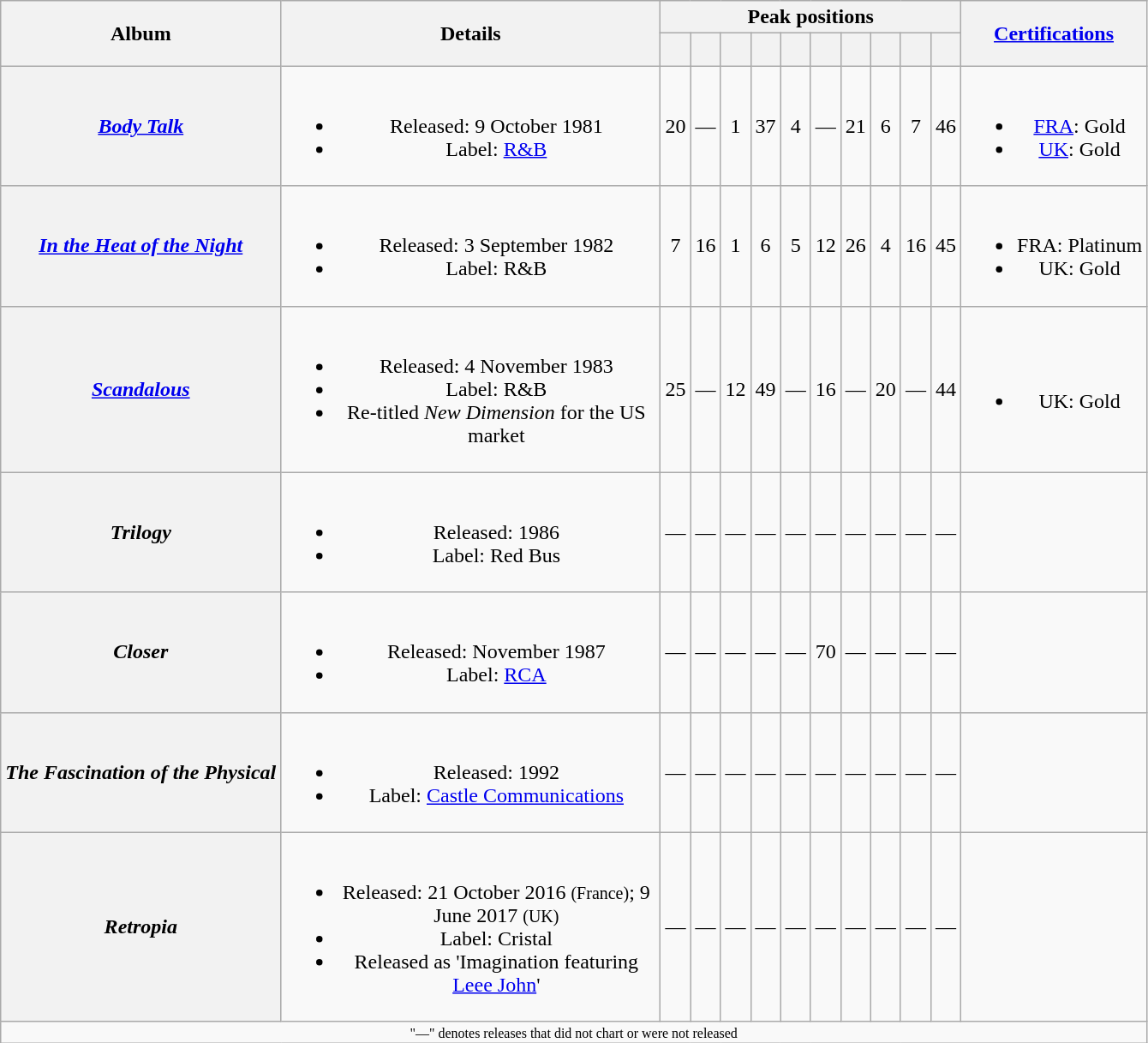<table class="wikitable plainrowheaders" style="text-align:center;">
<tr>
<th scope="col" rowspan="2">Album</th>
<th scope="col" rowspan="2" style="width:18em;">Details</th>
<th colspan="10">Peak positions</th>
<th scope="col" rowspan="2"><a href='#'>Certifications</a></th>
</tr>
<tr>
<th scope="col"><br></th>
<th scope="col"><br></th>
<th scope="col"><br></th>
<th scope="col"><br></th>
<th scope="col"><br></th>
<th scope="col"><br></th>
<th scope="col"><br></th>
<th scope="col"><br></th>
<th scope="col"><br></th>
<th scope="col"><br></th>
</tr>
<tr>
<th scope="row"><em><a href='#'>Body Talk</a></em></th>
<td><br><ul><li>Released: 9 October 1981</li><li>Label: <a href='#'>R&B</a></li></ul></td>
<td>20</td>
<td>—</td>
<td>1</td>
<td>37</td>
<td>4</td>
<td>—</td>
<td>21</td>
<td>6</td>
<td>7</td>
<td>46</td>
<td><br><ul><li><a href='#'>FRA</a>: Gold</li><li><a href='#'>UK</a>: Gold</li></ul></td>
</tr>
<tr>
<th scope="row"><em><a href='#'>In the Heat of the Night</a></em></th>
<td><br><ul><li>Released: 3 September 1982</li><li>Label: R&B</li></ul></td>
<td>7</td>
<td>16</td>
<td>1</td>
<td>6</td>
<td>5</td>
<td>12</td>
<td>26</td>
<td>4</td>
<td>16</td>
<td>45</td>
<td><br><ul><li>FRA: Platinum</li><li>UK: Gold</li></ul></td>
</tr>
<tr>
<th scope="row"><em><a href='#'>Scandalous</a></em></th>
<td><br><ul><li>Released: 4 November 1983</li><li>Label: R&B</li><li>Re-titled <em>New Dimension</em> for the US market</li></ul></td>
<td>25</td>
<td>—</td>
<td>12</td>
<td>49</td>
<td>—</td>
<td>16</td>
<td>—</td>
<td>20</td>
<td>—</td>
<td>44</td>
<td><br><ul><li>UK: Gold</li></ul></td>
</tr>
<tr>
<th scope="row"><em>Trilogy</em></th>
<td><br><ul><li>Released: 1986</li><li>Label: Red Bus</li></ul></td>
<td>—</td>
<td>—</td>
<td>—</td>
<td>—</td>
<td>—</td>
<td>—</td>
<td>—</td>
<td>—</td>
<td>—</td>
<td>—</td>
<td></td>
</tr>
<tr>
<th scope="row"><em>Closer</em></th>
<td><br><ul><li>Released: November 1987</li><li>Label: <a href='#'>RCA</a></li></ul></td>
<td>—</td>
<td>—</td>
<td>—</td>
<td>—</td>
<td>—</td>
<td>70</td>
<td>—</td>
<td>—</td>
<td>—</td>
<td>—</td>
<td></td>
</tr>
<tr>
<th scope="row"><em>The Fascination of the Physical</em></th>
<td><br><ul><li>Released: 1992</li><li>Label: <a href='#'>Castle Communications</a></li></ul></td>
<td>—</td>
<td>—</td>
<td>—</td>
<td>—</td>
<td>—</td>
<td>—</td>
<td>—</td>
<td>—</td>
<td>—</td>
<td>—</td>
<td></td>
</tr>
<tr>
<th scope="row"><em>Retropia</em></th>
<td><br><ul><li>Released: 21 October 2016 <small>(France)</small>; 9 June 2017 <small>(UK)</small></li><li>Label: Cristal</li><li>Released as 'Imagination featuring <a href='#'>Leee John</a>'</li></ul></td>
<td>—</td>
<td>—</td>
<td>—</td>
<td>—</td>
<td>—</td>
<td>—</td>
<td>—</td>
<td>—</td>
<td>—</td>
<td>—</td>
<td></td>
</tr>
<tr>
<td colspan="13" style="font-size:8pt">"—" denotes releases that did not chart or were not released</td>
</tr>
</table>
